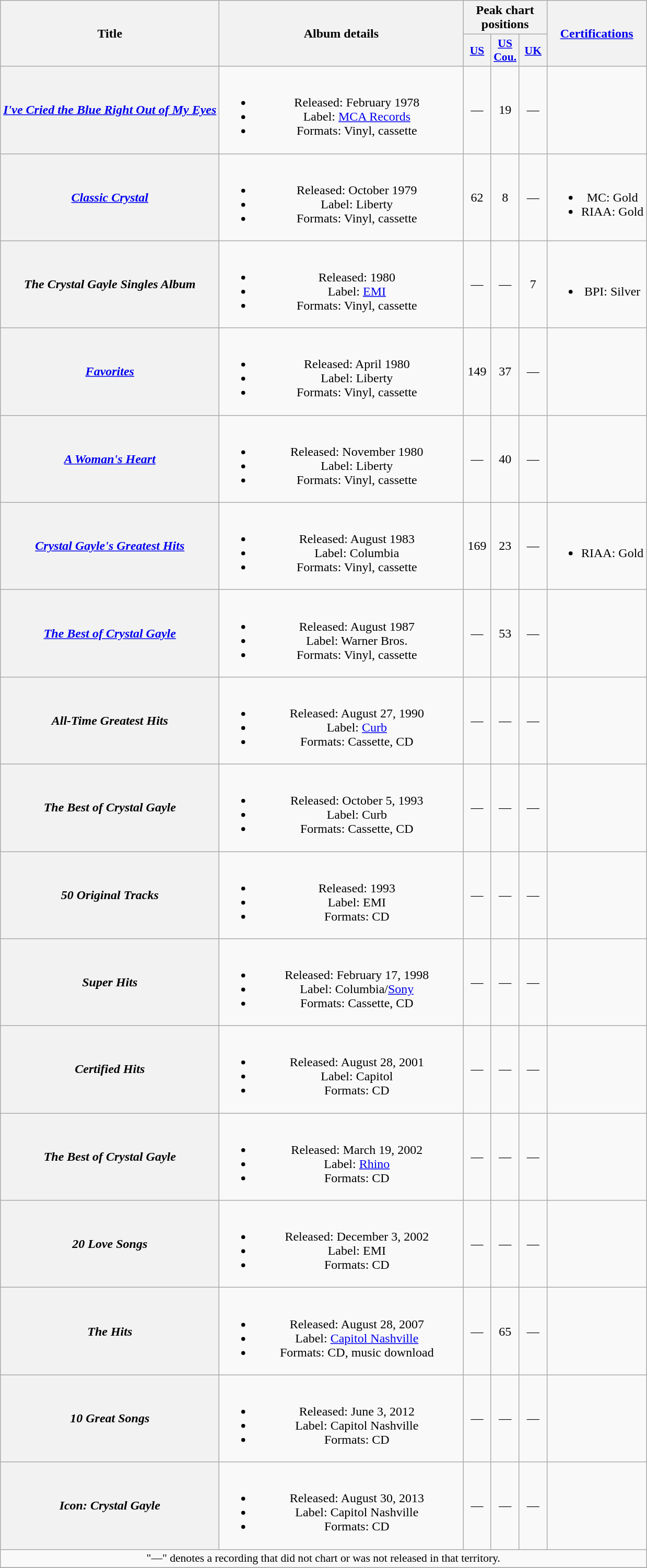<table class="wikitable plainrowheaders" style="text-align:center;" border="1">
<tr>
<th scope="col" rowspan="2" style="width:17em;">Title</th>
<th scope="col" rowspan="2" style="width:19em;">Album details</th>
<th scope="col" colspan="3">Peak chart positions</th>
<th scope="col" rowspan="2"><a href='#'>Certifications</a></th>
</tr>
<tr>
<th scope="col" style="width:2em;font-size:90%;"><a href='#'>US</a><br></th>
<th scope="col" style="width:2em;font-size:90%;"><a href='#'>US<br>Cou.</a><br></th>
<th scope="col" style="width:2em;font-size:90%;"><a href='#'>UK</a><br></th>
</tr>
<tr>
<th scope="row"><em><a href='#'>I've Cried the Blue Right Out of My Eyes</a></em></th>
<td><br><ul><li>Released: February 1978</li><li>Label: <a href='#'>MCA Records</a></li><li>Formats: Vinyl, cassette</li></ul></td>
<td>—</td>
<td>19</td>
<td>—</td>
<td></td>
</tr>
<tr>
<th scope="row"><em><a href='#'>Classic Crystal</a></em></th>
<td><br><ul><li>Released: October 1979</li><li>Label: Liberty</li><li>Formats: Vinyl, cassette</li></ul></td>
<td>62</td>
<td>8</td>
<td>—</td>
<td><br><ul><li>MC: Gold</li><li>RIAA: Gold</li></ul></td>
</tr>
<tr>
<th scope="row"><em>The Crystal Gayle Singles Album</em></th>
<td><br><ul><li>Released: 1980</li><li>Label: <a href='#'>EMI</a></li><li>Formats: Vinyl, cassette</li></ul></td>
<td>—</td>
<td>—</td>
<td>7</td>
<td><br><ul><li>BPI: Silver</li></ul></td>
</tr>
<tr>
<th scope="row"><em><a href='#'>Favorites</a></em></th>
<td><br><ul><li>Released: April 1980</li><li>Label: Liberty</li><li>Formats: Vinyl, cassette</li></ul></td>
<td>149</td>
<td>37</td>
<td>—</td>
<td></td>
</tr>
<tr>
<th scope="row"><em><a href='#'>A Woman's Heart</a></em></th>
<td><br><ul><li>Released: November 1980</li><li>Label: Liberty</li><li>Formats: Vinyl, cassette</li></ul></td>
<td>—</td>
<td>40</td>
<td>—</td>
<td></td>
</tr>
<tr>
<th scope="row"><em><a href='#'>Crystal Gayle's Greatest Hits</a></em></th>
<td><br><ul><li>Released: August 1983</li><li>Label: Columbia</li><li>Formats: Vinyl, cassette</li></ul></td>
<td>169</td>
<td>23</td>
<td>—</td>
<td><br><ul><li>RIAA: Gold</li></ul></td>
</tr>
<tr>
<th scope="row"><em><a href='#'>The Best of Crystal Gayle</a></em></th>
<td><br><ul><li>Released: August 1987</li><li>Label: Warner Bros.</li><li>Formats: Vinyl, cassette</li></ul></td>
<td>—</td>
<td>53</td>
<td>—</td>
<td></td>
</tr>
<tr>
<th scope="row"><em>All-Time Greatest Hits</em></th>
<td><br><ul><li>Released: August 27, 1990</li><li>Label: <a href='#'>Curb</a></li><li>Formats: Cassette, CD</li></ul></td>
<td>—</td>
<td>—</td>
<td>—</td>
<td></td>
</tr>
<tr>
<th scope="row"><em>The Best of Crystal Gayle</em></th>
<td><br><ul><li>Released: October 5, 1993</li><li>Label: Curb</li><li>Formats: Cassette, CD</li></ul></td>
<td>—</td>
<td>—</td>
<td>—</td>
<td></td>
</tr>
<tr>
<th scope="row"><em>50 Original Tracks</em></th>
<td><br><ul><li>Released: 1993</li><li>Label: EMI</li><li>Formats: CD</li></ul></td>
<td>—</td>
<td>—</td>
<td>—</td>
<td></td>
</tr>
<tr>
<th scope="row"><em>Super Hits</em></th>
<td><br><ul><li>Released: February 17, 1998</li><li>Label: Columbia/<a href='#'>Sony</a></li><li>Formats: Cassette, CD</li></ul></td>
<td>—</td>
<td>—</td>
<td>—</td>
<td></td>
</tr>
<tr>
<th scope="row"><em>Certified Hits</em></th>
<td><br><ul><li>Released: August 28, 2001</li><li>Label: Capitol</li><li>Formats: CD</li></ul></td>
<td>—</td>
<td>—</td>
<td>—</td>
<td></td>
</tr>
<tr>
<th scope="row"><em>The Best of Crystal Gayle</em></th>
<td><br><ul><li>Released: March 19, 2002</li><li>Label: <a href='#'>Rhino</a></li><li>Formats: CD</li></ul></td>
<td>—</td>
<td>—</td>
<td>—</td>
<td></td>
</tr>
<tr>
<th scope="row"><em>20 Love Songs</em></th>
<td><br><ul><li>Released: December 3, 2002</li><li>Label: EMI</li><li>Formats: CD</li></ul></td>
<td>—</td>
<td>—</td>
<td>—</td>
<td></td>
</tr>
<tr>
<th scope="row"><em>The Hits</em></th>
<td><br><ul><li>Released: August 28, 2007</li><li>Label: <a href='#'>Capitol Nashville</a></li><li>Formats: CD, music download</li></ul></td>
<td>—</td>
<td>65</td>
<td>—</td>
<td></td>
</tr>
<tr>
<th scope="row"><em>10 Great Songs</em></th>
<td><br><ul><li>Released: June 3, 2012</li><li>Label: Capitol Nashville</li><li>Formats: CD</li></ul></td>
<td>—</td>
<td>—</td>
<td>—</td>
<td></td>
</tr>
<tr>
<th scope="row"><em>Icon: Crystal Gayle</em></th>
<td><br><ul><li>Released: August 30, 2013</li><li>Label: Capitol Nashville</li><li>Formats: CD</li></ul></td>
<td>—</td>
<td>—</td>
<td>—</td>
<td></td>
</tr>
<tr>
<td colspan="6" style="font-size:90%">"—" denotes a recording that did not chart or was not released in that territory.</td>
</tr>
<tr>
</tr>
</table>
